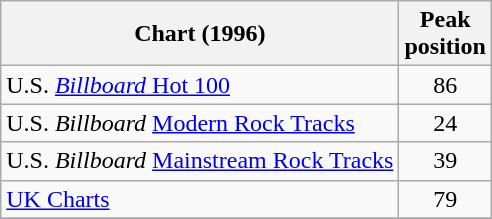<table class="wikitable sortable">
<tr>
<th>Chart (1996)</th>
<th>Peak<br>position</th>
</tr>
<tr>
<td>U.S. <a href='#'><em>Billboard</em> Hot 100</a></td>
<td align="center">86</td>
</tr>
<tr>
<td>U.S. <em>Billboard</em> <a href='#'>Modern Rock Tracks</a></td>
<td align="center">24</td>
</tr>
<tr>
<td>U.S. <em>Billboard</em> <a href='#'>Mainstream Rock Tracks</a></td>
<td align="center">39</td>
</tr>
<tr>
<td><a href='#'>UK Charts</a></td>
<td align="center">79</td>
</tr>
<tr>
</tr>
</table>
